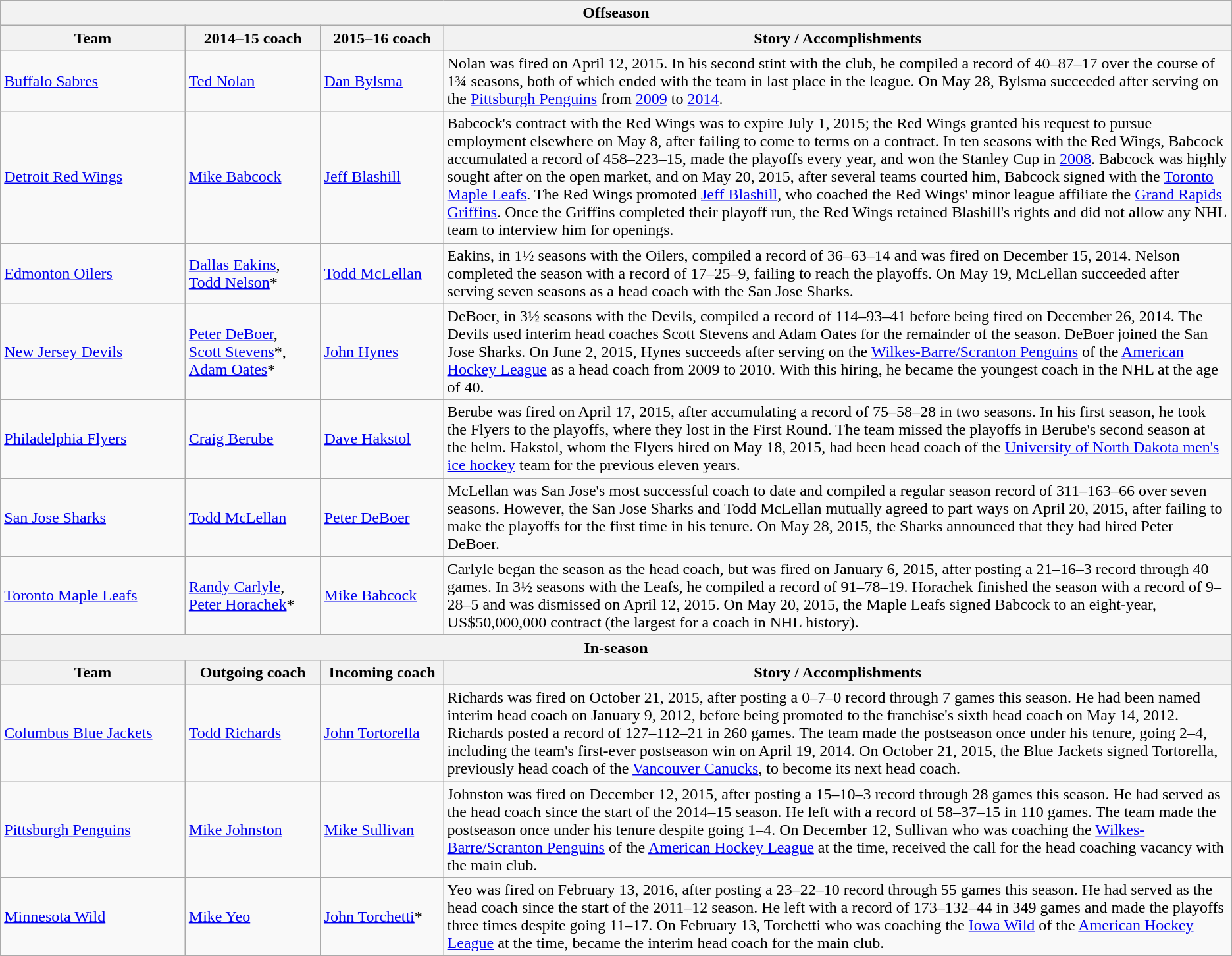<table class="wikitable">
<tr>
<th colspan="4">Offseason</th>
</tr>
<tr>
<th style="width:13%;">Team</th>
<th style="width:11%;">2014–15 coach</th>
<th style="width:10%;">2015–16 coach</th>
<th>Story / Accomplishments</th>
</tr>
<tr>
<td><a href='#'>Buffalo Sabres</a></td>
<td><a href='#'>Ted Nolan</a></td>
<td><a href='#'>Dan Bylsma</a></td>
<td>Nolan was fired on April 12, 2015. In his second stint with the club, he compiled a record of 40–87–17 over the course of 1¾ seasons, both of which ended with the team in last place in the league. On May 28, Bylsma succeeded after serving on the <a href='#'>Pittsburgh Penguins</a> from <a href='#'>2009</a> to <a href='#'>2014</a>.</td>
</tr>
<tr>
<td><a href='#'>Detroit Red Wings</a></td>
<td><a href='#'>Mike Babcock</a></td>
<td><a href='#'>Jeff Blashill</a></td>
<td>Babcock's contract with the Red Wings was to expire July 1, 2015; the Red Wings granted his request to pursue employment elsewhere on May 8, after failing to come to terms on a contract. In ten seasons with the Red Wings, Babcock accumulated a record of 458–223–15, made the playoffs every year, and won the Stanley Cup in <a href='#'>2008</a>. Babcock was highly sought after on the open market, and on May 20, 2015, after several teams courted him, Babcock signed with the <a href='#'>Toronto Maple Leafs</a>. The Red Wings promoted <a href='#'>Jeff Blashill</a>, who coached the Red Wings' minor league affiliate the <a href='#'>Grand Rapids Griffins</a>. Once the Griffins completed their playoff run, the Red Wings retained Blashill's rights and did not allow any NHL team to interview him for openings.</td>
</tr>
<tr>
<td><a href='#'>Edmonton Oilers</a></td>
<td><a href='#'>Dallas Eakins</a>,<br><a href='#'>Todd Nelson</a>*</td>
<td><a href='#'>Todd McLellan</a></td>
<td>Eakins, in 1½ seasons with the Oilers, compiled a record of 36–63–14 and was fired on December 15, 2014. Nelson completed the season with a record of 17–25–9, failing to reach the playoffs. On May 19, McLellan succeeded after serving seven seasons as a head coach with the San Jose Sharks.</td>
</tr>
<tr>
<td><a href='#'>New Jersey Devils</a></td>
<td><a href='#'>Peter DeBoer</a>,<br><a href='#'>Scott Stevens</a>*,<br><a href='#'>Adam Oates</a>*</td>
<td><a href='#'>John Hynes</a></td>
<td>DeBoer, in 3½ seasons with the Devils, compiled a record of 114–93–41 before being fired on December 26, 2014. The Devils used interim head coaches Scott Stevens and Adam Oates for the remainder of the season. DeBoer joined the San Jose Sharks. On June 2, 2015, Hynes succeeds after serving on the <a href='#'>Wilkes-Barre/Scranton Penguins</a> of the <a href='#'>American Hockey League</a> as a head coach from 2009 to 2010. With this hiring, he became the youngest coach in the NHL at the age of 40.</td>
</tr>
<tr>
<td><a href='#'>Philadelphia Flyers</a></td>
<td><a href='#'>Craig Berube</a></td>
<td><a href='#'>Dave Hakstol</a></td>
<td>Berube was fired on April 17, 2015, after accumulating a record of 75–58–28 in two seasons. In his first season, he took the Flyers to the playoffs, where they lost in the First Round. The team missed the playoffs in Berube's second season at the helm. Hakstol, whom the Flyers hired on May 18, 2015, had been head coach of the <a href='#'>University of North Dakota men's ice hockey</a> team for the previous eleven years.</td>
</tr>
<tr>
<td><a href='#'>San Jose Sharks</a></td>
<td><a href='#'>Todd McLellan</a></td>
<td><a href='#'>Peter DeBoer</a></td>
<td>McLellan was San Jose's most successful coach to date and compiled a regular season record of 311–163–66 over seven seasons. However, the San Jose Sharks and Todd McLellan mutually agreed to part ways on April 20, 2015, after failing to make the playoffs for the first time in his tenure. On May 28, 2015, the Sharks announced that they had hired Peter DeBoer.</td>
</tr>
<tr>
<td><a href='#'>Toronto Maple Leafs</a></td>
<td><a href='#'>Randy Carlyle</a>,<br><a href='#'>Peter Horachek</a>*</td>
<td><a href='#'>Mike Babcock</a></td>
<td>Carlyle began the season as the head coach, but was fired on January 6, 2015, after posting a 21–16–3 record through 40 games. In 3½ seasons with the Leafs, he compiled a record of 91–78–19. Horachek finished the season with a record of 9–28–5 and was dismissed on April 12, 2015. On May 20, 2015, the Maple Leafs signed Babcock to an eight-year, US$50,000,000 contract (the largest for a coach in NHL history).</td>
</tr>
<tr>
</tr>
<tr>
<th colspan="4">In-season</th>
</tr>
<tr>
<th style="width:15%;">Team</th>
<th style="width:10%;">Outgoing coach</th>
<th style="width:10%;">Incoming coach</th>
<th>Story / Accomplishments</th>
</tr>
<tr>
<td><a href='#'>Columbus Blue Jackets</a></td>
<td><a href='#'>Todd Richards</a></td>
<td><a href='#'>John Tortorella</a></td>
<td>Richards was fired on October 21, 2015, after posting a 0–7–0 record through 7 games this season. He had been named interim head coach on January 9, 2012, before being promoted to the franchise's sixth head coach on May 14, 2012. Richards posted a record of 127–112–21 in 260 games. The team made the postseason once under his tenure, going 2–4, including the team's first-ever postseason win on April 19, 2014. On October 21, 2015, the Blue Jackets signed Tortorella, previously head coach of the <a href='#'>Vancouver Canucks</a>, to become its next head coach.</td>
</tr>
<tr>
<td><a href='#'>Pittsburgh Penguins</a></td>
<td><a href='#'>Mike Johnston</a></td>
<td><a href='#'>Mike Sullivan</a></td>
<td>Johnston was fired on December 12, 2015, after posting a 15–10–3 record through 28 games this season. He had served as the head coach since the start of the 2014–15 season. He left with a record of 58–37–15 in 110 games. The team made the postseason once under his tenure despite going 1–4. On December 12, Sullivan who was coaching the <a href='#'>Wilkes-Barre/Scranton Penguins</a> of the <a href='#'>American Hockey League</a> at the time, received the call for the head coaching vacancy with the main club.</td>
</tr>
<tr>
<td><a href='#'>Minnesota Wild</a></td>
<td><a href='#'>Mike Yeo</a></td>
<td><a href='#'>John Torchetti</a>*</td>
<td>Yeo was fired on February 13, 2016, after posting a 23–22–10 record through 55 games this season. He had served as the head coach since the start of the 2011–12 season. He left with a record of 173–132–44 in 349 games and made the playoffs three times despite going 11–17. On February 13, Torchetti who was coaching the <a href='#'>Iowa Wild</a> of the <a href='#'>American Hockey League</a> at the time, became the interim head coach for the main club.</td>
</tr>
<tr>
</tr>
</table>
